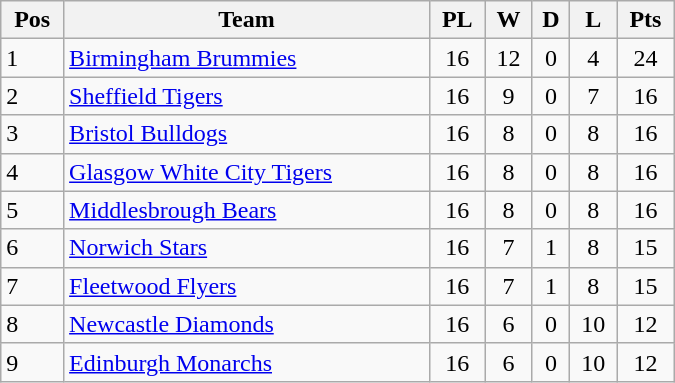<table class=wikitable width="450">
<tr>
<th>Pos</th>
<th>Team</th>
<th>PL</th>
<th>W</th>
<th>D</th>
<th>L</th>
<th>Pts</th>
</tr>
<tr>
<td>1</td>
<td><a href='#'>Birmingham Brummies</a></td>
<td align="center">16</td>
<td align="center">12</td>
<td align="center">0</td>
<td align="center">4</td>
<td align="center">24</td>
</tr>
<tr>
<td>2</td>
<td><a href='#'>Sheffield Tigers</a></td>
<td align="center">16</td>
<td align="center">9</td>
<td align="center">0</td>
<td align="center">7</td>
<td align="center">16</td>
</tr>
<tr>
<td>3</td>
<td><a href='#'>Bristol Bulldogs</a></td>
<td align="center">16</td>
<td align="center">8</td>
<td align="center">0</td>
<td align="center">8</td>
<td align="center">16</td>
</tr>
<tr>
<td>4</td>
<td><a href='#'>Glasgow White City Tigers</a></td>
<td align="center">16</td>
<td align="center">8</td>
<td align="center">0</td>
<td align="center">8</td>
<td align="center">16</td>
</tr>
<tr>
<td>5</td>
<td><a href='#'>Middlesbrough Bears</a></td>
<td align="center">16</td>
<td align="center">8</td>
<td align="center">0</td>
<td align="center">8</td>
<td align="center">16</td>
</tr>
<tr>
<td>6</td>
<td><a href='#'>Norwich Stars</a></td>
<td align="center">16</td>
<td align="center">7</td>
<td align="center">1</td>
<td align="center">8</td>
<td align="center">15</td>
</tr>
<tr>
<td>7</td>
<td><a href='#'>Fleetwood Flyers</a></td>
<td align="center">16</td>
<td align="center">7</td>
<td align="center">1</td>
<td align="center">8</td>
<td align="center">15</td>
</tr>
<tr>
<td>8</td>
<td><a href='#'>Newcastle Diamonds</a></td>
<td align="center">16</td>
<td align="center">6</td>
<td align="center">0</td>
<td align="center">10</td>
<td align="center">12</td>
</tr>
<tr>
<td>9</td>
<td><a href='#'>Edinburgh Monarchs</a></td>
<td align="center">16</td>
<td align="center">6</td>
<td align="center">0</td>
<td align="center">10</td>
<td align="center">12</td>
</tr>
</table>
